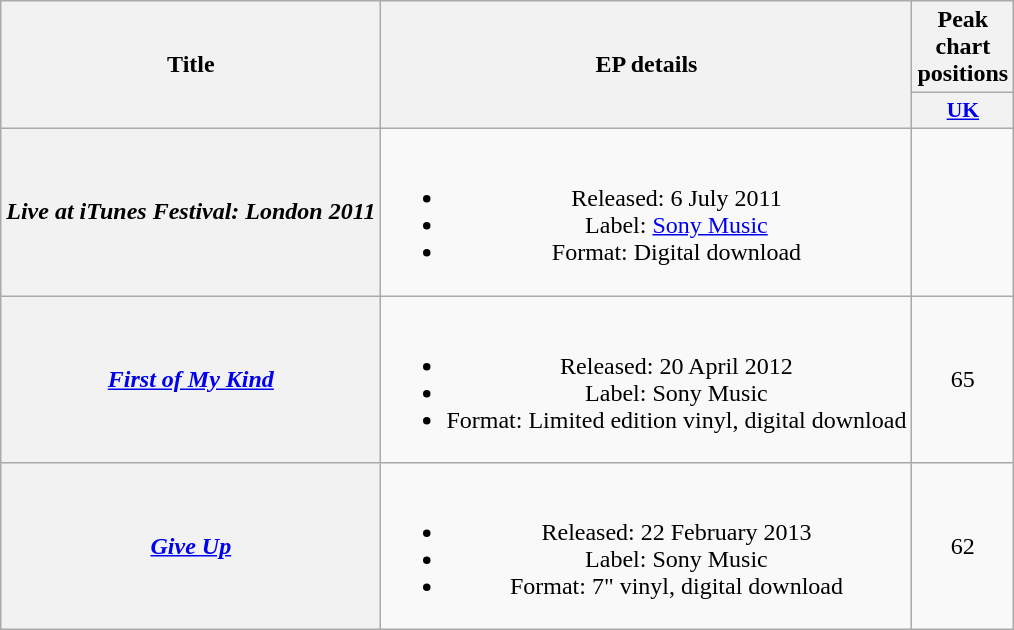<table class="wikitable plainrowheaders" style="text-align:center;">
<tr>
<th scope="col" rowspan="2">Title</th>
<th scope="col" rowspan="2">EP details</th>
<th scope="col">Peak chart positions</th>
</tr>
<tr>
<th scope="col" style="width:2.2em;font-size:90%;"><a href='#'>UK</a></th>
</tr>
<tr>
<th scope="row"><em>Live at iTunes Festival: London 2011</em></th>
<td><br><ul><li>Released: 6 July 2011</li><li>Label: <a href='#'>Sony Music</a></li><li>Format: Digital download</li></ul></td>
<td></td>
</tr>
<tr>
<th scope="row"><em><a href='#'>First of My Kind</a></em></th>
<td><br><ul><li>Released: 20 April 2012</li><li>Label: Sony Music</li><li>Format: Limited edition vinyl, digital download</li></ul></td>
<td>65</td>
</tr>
<tr>
<th scope="row"><em><a href='#'>Give Up</a></em></th>
<td><br><ul><li>Released: 22 February 2013</li><li>Label: Sony Music</li><li>Format: 7" vinyl, digital download</li></ul></td>
<td>62</td>
</tr>
</table>
